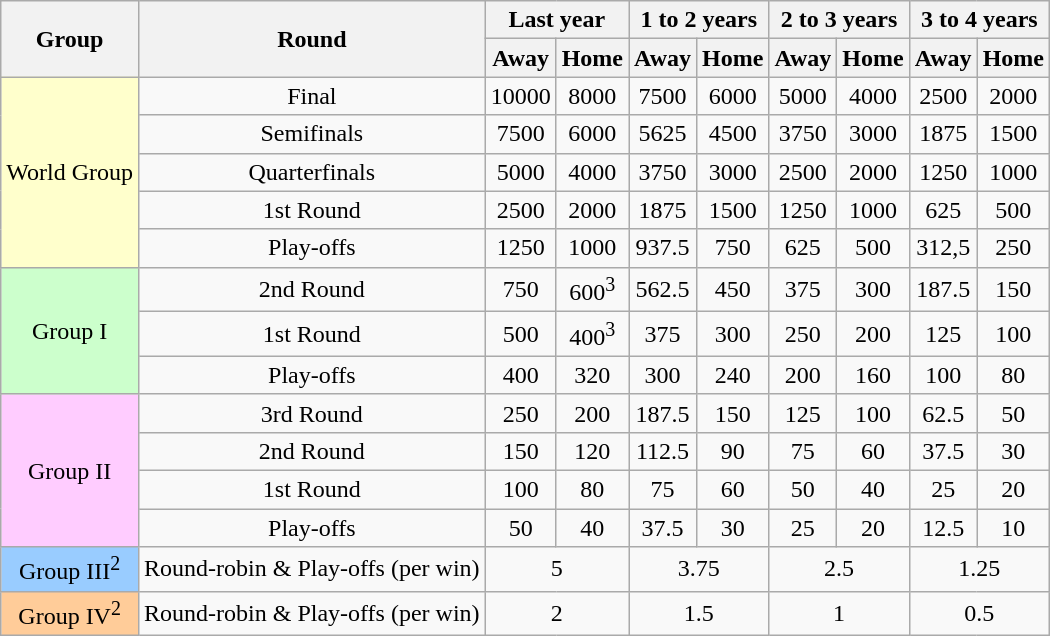<table class="wikitable" style=text-align:center;>
<tr>
<th rowspan=2>Group</th>
<th rowspan=2>Round</th>
<th colspan=2>Last year</th>
<th colspan=2>1 to 2 years</th>
<th colspan=2>2 to 3 years</th>
<th colspan=2>3 to 4 years</th>
</tr>
<tr>
<th>Away</th>
<th>Home</th>
<th>Away</th>
<th>Home</th>
<th>Away</th>
<th>Home</th>
<th>Away</th>
<th>Home</th>
</tr>
<tr>
<td rowspan=5 bgcolor=#ffc>World Group</td>
<td>Final</td>
<td>10000</td>
<td>8000</td>
<td>7500</td>
<td>6000</td>
<td>5000</td>
<td>4000</td>
<td>2500</td>
<td>2000</td>
</tr>
<tr>
<td>Semifinals</td>
<td>7500</td>
<td>6000</td>
<td>5625</td>
<td>4500</td>
<td>3750</td>
<td>3000</td>
<td>1875</td>
<td>1500</td>
</tr>
<tr>
<td>Quarterfinals</td>
<td>5000</td>
<td>4000</td>
<td>3750</td>
<td>3000</td>
<td>2500</td>
<td>2000</td>
<td>1250</td>
<td>1000</td>
</tr>
<tr>
<td>1st Round</td>
<td>2500</td>
<td>2000</td>
<td>1875</td>
<td>1500</td>
<td>1250</td>
<td>1000</td>
<td>625</td>
<td>500</td>
</tr>
<tr>
<td>Play-offs</td>
<td>1250</td>
<td>1000</td>
<td>937.5</td>
<td>750</td>
<td>625</td>
<td>500</td>
<td>312,5</td>
<td>250</td>
</tr>
<tr>
<td rowspan=3 bgcolor=#cfc>Group I</td>
<td>2nd Round</td>
<td>750</td>
<td>600<sup>3</sup></td>
<td>562.5</td>
<td>450</td>
<td>375</td>
<td>300</td>
<td>187.5</td>
<td>150</td>
</tr>
<tr>
<td>1st Round</td>
<td>500</td>
<td>400<sup>3</sup></td>
<td>375</td>
<td>300</td>
<td>250</td>
<td>200</td>
<td>125</td>
<td>100</td>
</tr>
<tr>
<td>Play-offs</td>
<td>400</td>
<td>320</td>
<td>300</td>
<td>240</td>
<td>200</td>
<td>160</td>
<td>100</td>
<td>80</td>
</tr>
<tr>
<td rowspan=4 bgcolor=#fcf>Group II</td>
<td>3rd Round</td>
<td>250</td>
<td>200</td>
<td>187.5</td>
<td>150</td>
<td>125</td>
<td>100</td>
<td>62.5</td>
<td>50</td>
</tr>
<tr>
<td>2nd Round</td>
<td>150</td>
<td>120</td>
<td>112.5</td>
<td>90</td>
<td>75</td>
<td>60</td>
<td>37.5</td>
<td>30</td>
</tr>
<tr>
<td>1st Round</td>
<td>100</td>
<td>80</td>
<td>75</td>
<td>60</td>
<td>50</td>
<td>40</td>
<td>25</td>
<td>20</td>
</tr>
<tr>
<td>Play-offs</td>
<td>50</td>
<td>40</td>
<td>37.5</td>
<td>30</td>
<td>25</td>
<td>20</td>
<td>12.5</td>
<td>10</td>
</tr>
<tr>
<td bgcolor=#9cf>Group III<sup>2</sup></td>
<td>Round-robin & Play-offs (per win)</td>
<td colspan=2>5</td>
<td colspan=2>3.75</td>
<td colspan=2>2.5</td>
<td colspan=2>1.25</td>
</tr>
<tr>
<td bgcolor=#fc9>Group IV<sup>2</sup></td>
<td>Round-robin & Play-offs (per win)</td>
<td colspan=2>2</td>
<td colspan=2>1.5</td>
<td colspan=2>1</td>
<td colspan=2>0.5</td>
</tr>
</table>
